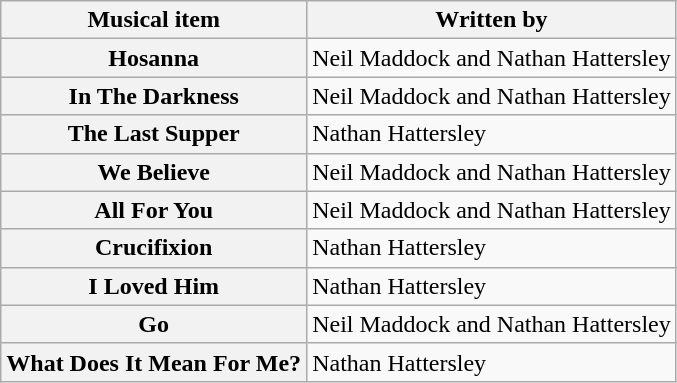<table class="wikitable">
<tr>
<th>Musical item</th>
<th>Written by</th>
</tr>
<tr>
<th>Hosanna</th>
<td>Neil Maddock and Nathan Hattersley</td>
</tr>
<tr>
<th>In The Darkness</th>
<td>Neil Maddock and Nathan Hattersley</td>
</tr>
<tr>
<th>The Last Supper</th>
<td>Nathan Hattersley</td>
</tr>
<tr>
<th>We Believe</th>
<td>Neil Maddock and Nathan Hattersley</td>
</tr>
<tr>
<th>All For You</th>
<td>Neil Maddock and Nathan Hattersley</td>
</tr>
<tr>
<th>Crucifixion</th>
<td>Nathan Hattersley</td>
</tr>
<tr>
<th>I Loved Him</th>
<td>Nathan Hattersley</td>
</tr>
<tr>
<th>Go</th>
<td>Neil Maddock and Nathan Hattersley</td>
</tr>
<tr>
<th>What Does It Mean For Me?</th>
<td>Nathan Hattersley</td>
</tr>
</table>
